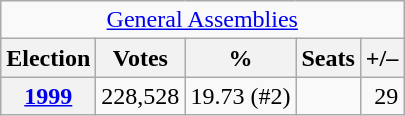<table class="wikitable" style="text-align:right;">
<tr>
<td colspan="5" align="center"><a href='#'>General Assemblies</a></td>
</tr>
<tr>
<th>Election</th>
<th>Votes</th>
<th>%</th>
<th>Seats</th>
<th>+/–</th>
</tr>
<tr>
<th><a href='#'>1999</a></th>
<td>228,528</td>
<td>19.73 (#2)</td>
<td></td>
<td>29</td>
</tr>
</table>
